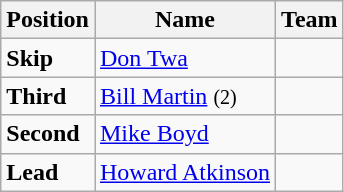<table class="wikitable">
<tr>
<th><strong>Position</strong></th>
<th><strong>Name</strong></th>
<th><strong>Team</strong></th>
</tr>
<tr>
<td><strong>Skip</strong></td>
<td><a href='#'>Don Twa</a></td>
<td></td>
</tr>
<tr>
<td><strong>Third</strong></td>
<td><a href='#'>Bill Martin</a> <small>(2)</small></td>
<td></td>
</tr>
<tr>
<td><strong>Second</strong></td>
<td><a href='#'>Mike Boyd</a></td>
<td></td>
</tr>
<tr>
<td><strong>Lead</strong></td>
<td><a href='#'>Howard Atkinson</a></td>
<td></td>
</tr>
</table>
